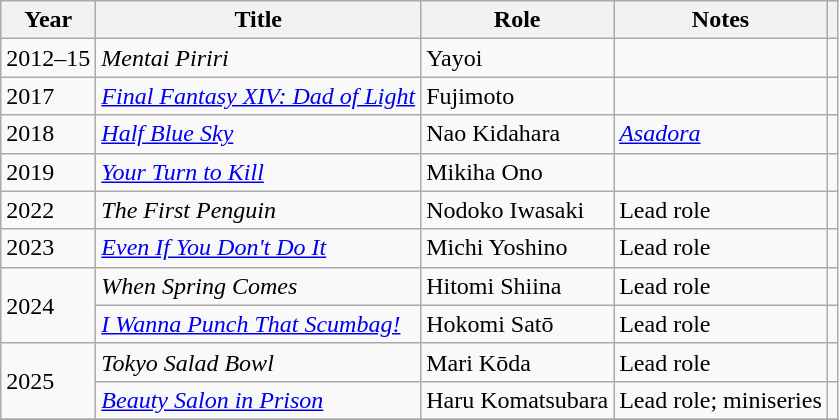<table class="wikitable sortable">
<tr>
<th>Year</th>
<th>Title</th>
<th>Role</th>
<th class="unsortable">Notes</th>
<th class="unsortable"></th>
</tr>
<tr>
<td>2012–15</td>
<td><em>Mentai Piriri</em></td>
<td>Yayoi</td>
<td></td>
<td></td>
</tr>
<tr>
<td>2017</td>
<td><em><a href='#'>Final Fantasy XIV: Dad of Light</a></em></td>
<td>Fujimoto</td>
<td></td>
<td></td>
</tr>
<tr>
<td>2018</td>
<td><em><a href='#'>Half Blue Sky</a></em></td>
<td>Nao Kidahara</td>
<td><em><a href='#'>Asadora</a></em></td>
<td></td>
</tr>
<tr>
<td>2019</td>
<td><em><a href='#'>Your Turn to Kill</a></em></td>
<td>Mikiha Ono</td>
<td></td>
<td></td>
</tr>
<tr>
<td>2022</td>
<td><em>The First Penguin</em></td>
<td>Nodoko Iwasaki</td>
<td>Lead role</td>
<td></td>
</tr>
<tr>
<td>2023</td>
<td><em><a href='#'>Even If You Don't Do It</a></em></td>
<td>Michi Yoshino</td>
<td>Lead role</td>
<td></td>
</tr>
<tr>
<td rowspan=2>2024</td>
<td><em>When Spring Comes</em></td>
<td>Hitomi Shiina</td>
<td>Lead role</td>
<td></td>
</tr>
<tr>
<td><em><a href='#'>I Wanna Punch That Scumbag!</a></em></td>
<td>Hokomi Satō</td>
<td>Lead role</td>
<td></td>
</tr>
<tr>
<td rowspan=2>2025</td>
<td><em>Tokyo Salad Bowl</em></td>
<td>Mari Kōda</td>
<td>Lead role</td>
<td></td>
</tr>
<tr>
<td><em><a href='#'>Beauty Salon in Prison</a></em></td>
<td>Haru Komatsubara</td>
<td>Lead role; miniseries</td>
<td></td>
</tr>
<tr>
</tr>
</table>
